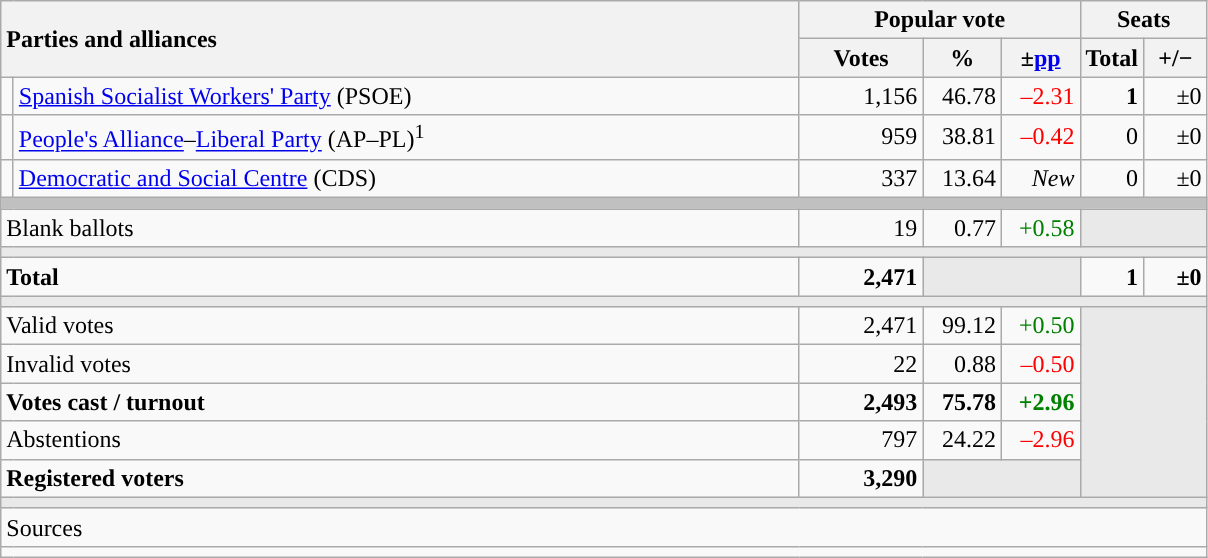<table class="wikitable" style="text-align:right;">
<tr>
<th style="text-align:left;" rowspan="2" colspan="2" width="525">Parties and alliances</th>
<th colspan="3">Popular vote</th>
<th colspan="2">Seats</th>
</tr>
<tr>
<th width="75">Votes</th>
<th width="45">%</th>
<th width="45">±<a href='#'>pp</a></th>
<th width="35">Total</th>
<th width="35">+/−</th>
</tr>
<tr>
<td width="1" style="color:inherit;background:"></td>
<td align="left"><a href='#'>Spanish Socialist Workers' Party</a> (PSOE)</td>
<td>1,156</td>
<td>46.78</td>
<td style="color:red;">–2.31</td>
<td><strong>1</strong></td>
<td>±0</td>
</tr>
<tr>
<td style="color:inherit;background:"></td>
<td align="left"><a href='#'>People's Alliance</a>–<a href='#'>Liberal Party</a> (AP–PL)<sup>1</sup></td>
<td>959</td>
<td>38.81</td>
<td style="color:red;">–0.42</td>
<td>0</td>
<td>±0</td>
</tr>
<tr>
<td style="color:inherit;background:"></td>
<td align="left"><a href='#'>Democratic and Social Centre</a> (CDS)</td>
<td>337</td>
<td>13.64</td>
<td><em>New</em></td>
<td>0</td>
<td>±0</td>
</tr>
<tr>
<td colspan="7" bgcolor="#C0C0C0"></td>
</tr>
<tr>
<td align="left" colspan="2">Blank ballots</td>
<td>19</td>
<td>0.77</td>
<td style="color:green;">+0.58</td>
<td bgcolor="#E9E9E9" colspan="2"></td>
</tr>
<tr>
<td colspan="7" bgcolor="#E9E9E9"></td>
</tr>
<tr style="font-weight:bold;">
<td align="left" colspan="2">Total</td>
<td>2,471</td>
<td bgcolor="#E9E9E9" colspan="2"></td>
<td>1</td>
<td>±0</td>
</tr>
<tr>
<td colspan="7" bgcolor="#E9E9E9"></td>
</tr>
<tr>
<td align="left" colspan="2">Valid votes</td>
<td>2,471</td>
<td>99.12</td>
<td style="color:green;">+0.50</td>
<td bgcolor="#E9E9E9" colspan="2" rowspan="5"></td>
</tr>
<tr>
<td align="left" colspan="2">Invalid votes</td>
<td>22</td>
<td>0.88</td>
<td style="color:red;">–0.50</td>
</tr>
<tr style="font-weight:bold;">
<td align="left" colspan="2">Votes cast / turnout</td>
<td>2,493</td>
<td>75.78</td>
<td style="color:green;">+2.96</td>
</tr>
<tr>
<td align="left" colspan="2">Abstentions</td>
<td>797</td>
<td>24.22</td>
<td style="color:red;">–2.96</td>
</tr>
<tr style="font-weight:bold;">
<td align="left" colspan="2">Registered voters</td>
<td>3,290</td>
<td bgcolor="#E9E9E9" colspan="2"></td>
</tr>
<tr>
<td colspan="7" bgcolor="#E9E9E9"></td>
</tr>
<tr>
<td align="left" colspan="7">Sources</td>
</tr>
<tr>
<td colspan="7" style="text-align:left; max-width:790px;"></td>
</tr>
</table>
